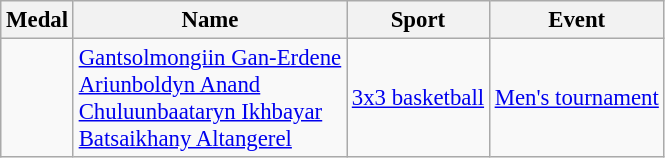<table class="wikitable sortable" style="font-size: 95%;">
<tr>
<th>Medal</th>
<th>Name</th>
<th>Sport</th>
<th>Event</th>
</tr>
<tr>
<td></td>
<td><a href='#'>Gantsolmongiin Gan-Erdene</a><br><a href='#'>Ariunboldyn Anand</a><br><a href='#'>Chuluunbaataryn Ikhbayar</a><br><a href='#'>Batsaikhany Altangerel</a></td>
<td><a href='#'>3x3 basketball</a></td>
<td><a href='#'>Men's tournament</a></td>
</tr>
</table>
